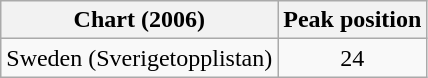<table class="wikitable">
<tr>
<th align="left">Chart (2006)</th>
<th align="center">Peak position</th>
</tr>
<tr>
<td align="left">Sweden (Sverigetopplistan)</td>
<td align="center">24</td>
</tr>
</table>
